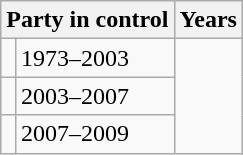<table class="wikitable">
<tr>
<th colspan="2">Party in control</th>
<th>Years</th>
</tr>
<tr>
<td></td>
<td>1973–2003</td>
</tr>
<tr>
<td></td>
<td>2003–2007</td>
</tr>
<tr>
<td></td>
<td>2007–2009</td>
</tr>
</table>
